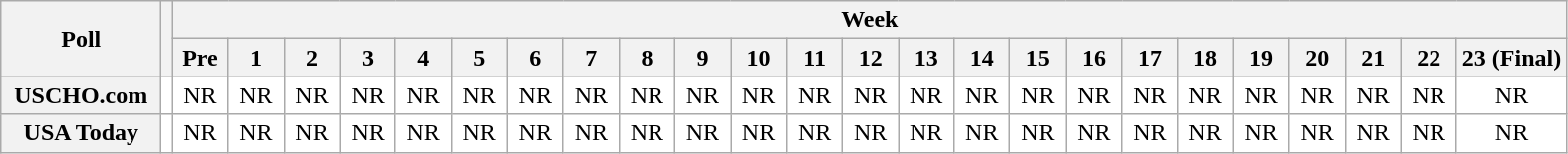<table class="wikitable" style="white-space:nowrap;">
<tr>
<th scope="col" width="100" rowspan="2">Poll</th>
<th rowspan="2"></th>
<th colspan="25">Week</th>
</tr>
<tr>
<th scope="col" width="30">Pre</th>
<th scope="col" width="30">1</th>
<th scope="col" width="30">2</th>
<th scope="col" width="30">3</th>
<th scope="col" width="30">4</th>
<th scope="col" width="30">5</th>
<th scope="col" width="30">6</th>
<th scope="col" width="30">7</th>
<th scope="col" width="30">8</th>
<th scope="col" width="30">9</th>
<th scope="col" width="30">10</th>
<th scope="col" width="30">11</th>
<th scope="col" width="30">12</th>
<th scope="col" width="30">13</th>
<th scope="col" width="30">14</th>
<th scope="col" width="30">15</th>
<th scope="col" width="30">16</th>
<th scope="col" width="30">17</th>
<th scope="col" width="30">18</th>
<th scope="col" width="30">19</th>
<th scope="col" width="30">20</th>
<th scope="col" width="30">21</th>
<th scope="col" width="30">22</th>
<th scope="col" width="30">23 (Final)</th>
</tr>
<tr style="text-align:center;">
<th>USCHO.com</th>
<td bgcolor=FFFFFF></td>
<td bgcolor=FFFFFF>NR</td>
<td bgcolor=FFFFFF>NR</td>
<td bgcolor=FFFFFF>NR</td>
<td bgcolor=FFFFFF>NR</td>
<td bgcolor=FFFFFF>NR</td>
<td bgcolor=FFFFFF>NR</td>
<td bgcolor=FFFFFF>NR</td>
<td bgcolor=FFFFFF>NR</td>
<td bgcolor=FFFFFF>NR</td>
<td bgcolor=FFFFFF>NR</td>
<td bgcolor=FFFFFF>NR</td>
<td bgcolor=FFFFFF>NR</td>
<td bgcolor=FFFFFF>NR</td>
<td bgcolor=FFFFFF>NR</td>
<td bgcolor=FFFFFF>NR</td>
<td bgcolor=FFFFFF>NR</td>
<td bgcolor=FFFFFF>NR</td>
<td bgcolor=FFFFFF>NR</td>
<td bgcolor=FFFFFF>NR</td>
<td bgcolor=FFFFFF>NR</td>
<td bgcolor=FFFFFF>NR</td>
<td bgcolor=FFFFFF>NR</td>
<td bgcolor=FFFFFF>NR</td>
<td bgcolor=FFFFFF>NR</td>
</tr>
<tr style="text-align:center;">
<th>USA Today</th>
<td bgcolor=FFFFFF></td>
<td bgcolor=FFFFFF>NR</td>
<td bgcolor=FFFFFF>NR</td>
<td bgcolor=FFFFFF>NR</td>
<td bgcolor=FFFFFF>NR</td>
<td bgcolor=FFFFFF>NR</td>
<td bgcolor=FFFFFF>NR</td>
<td bgcolor=FFFFFF>NR</td>
<td bgcolor=FFFFFF>NR</td>
<td bgcolor=FFFFFF>NR</td>
<td bgcolor=FFFFFF>NR</td>
<td bgcolor=FFFFFF>NR</td>
<td bgcolor=FFFFFF>NR</td>
<td bgcolor=FFFFFF>NR</td>
<td bgcolor=FFFFFF>NR</td>
<td bgcolor=FFFFFF>NR</td>
<td bgcolor=FFFFFF>NR</td>
<td bgcolor=FFFFFF>NR</td>
<td bgcolor=FFFFFF>NR</td>
<td bgcolor=FFFFFF>NR</td>
<td bgcolor=FFFFFF>NR</td>
<td bgcolor=FFFFFF>NR</td>
<td bgcolor=FFFFFF>NR</td>
<td bgcolor=FFFFFF>NR</td>
<td bgcolor=FFFFFF>NR</td>
</tr>
</table>
